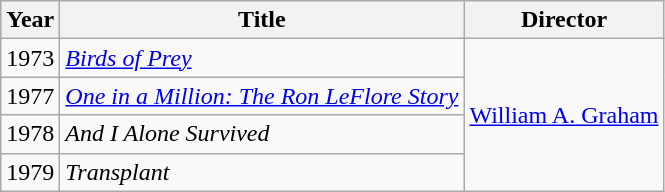<table class="wikitable">
<tr>
<th>Year</th>
<th>Title</th>
<th>Director</th>
</tr>
<tr>
<td>1973</td>
<td><em><a href='#'>Birds of Prey</a></em></td>
<td rowspan=4><a href='#'>William A. Graham</a></td>
</tr>
<tr>
<td>1977</td>
<td><em><a href='#'>One in a Million: The Ron LeFlore Story</a></em></td>
</tr>
<tr>
<td>1978</td>
<td><em>And I Alone Survived</em></td>
</tr>
<tr>
<td>1979</td>
<td><em>Transplant</em></td>
</tr>
</table>
